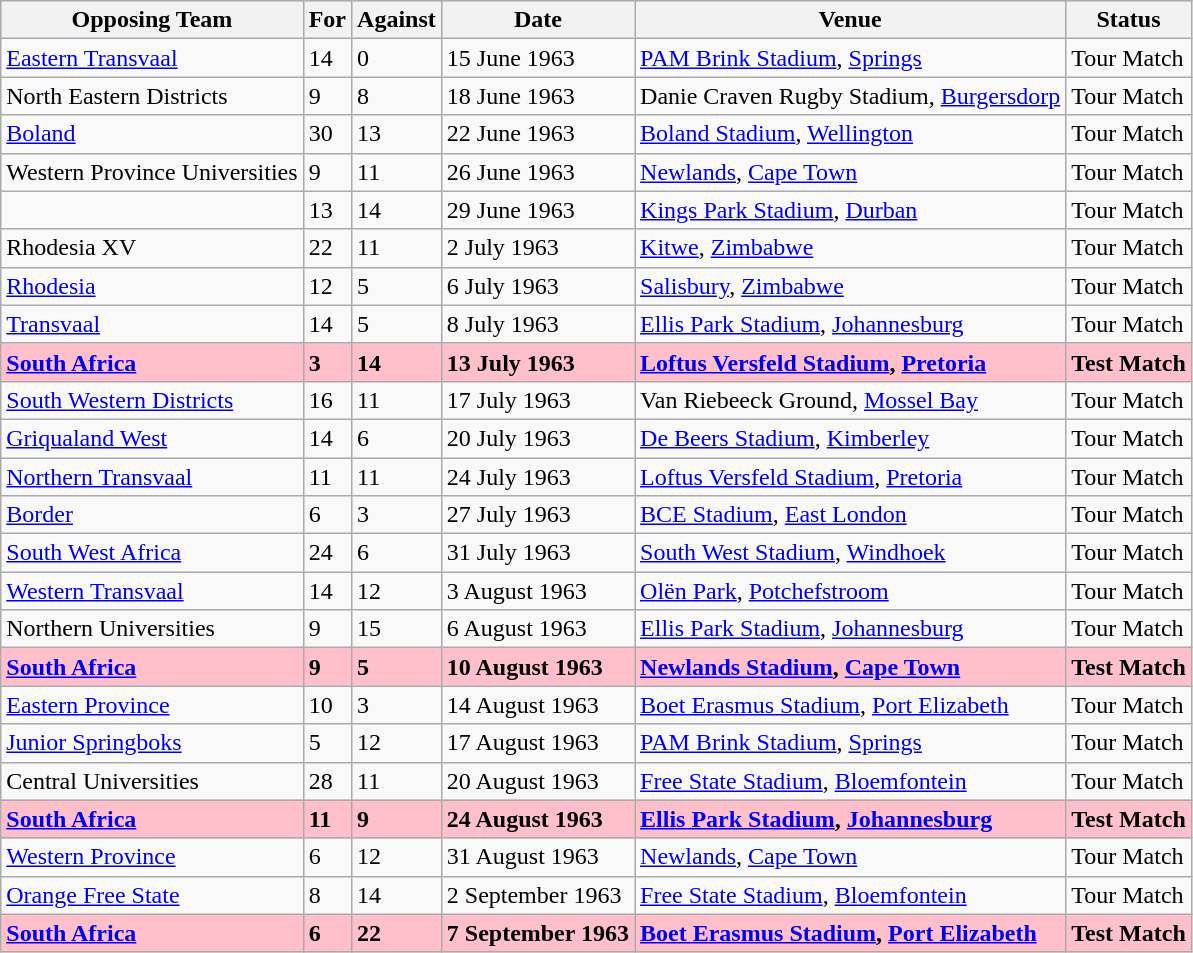<table class=wikitable>
<tr>
<th>Opposing Team</th>
<th>For</th>
<th>Against</th>
<th>Date</th>
<th>Venue</th>
<th>Status</th>
</tr>
<tr>
<td><a href='#'>Eastern Transvaal</a></td>
<td>14</td>
<td>0</td>
<td>15 June 1963</td>
<td><a href='#'>PAM Brink Stadium</a>, <a href='#'>Springs</a></td>
<td>Tour Match</td>
</tr>
<tr>
<td>North Eastern Districts</td>
<td>9</td>
<td>8</td>
<td>18 June 1963</td>
<td>Danie Craven Rugby Stadium, <a href='#'>Burgersdorp</a></td>
<td>Tour Match</td>
</tr>
<tr>
<td><a href='#'>Boland</a></td>
<td>30</td>
<td>13</td>
<td>22 June 1963</td>
<td><a href='#'>Boland Stadium</a>, <a href='#'>Wellington</a></td>
<td>Tour Match</td>
</tr>
<tr>
<td>Western Province Universities</td>
<td>9</td>
<td>11</td>
<td>26 June 1963</td>
<td><a href='#'>Newlands</a>, <a href='#'>Cape Town</a></td>
<td>Tour Match</td>
</tr>
<tr>
<td></td>
<td>13</td>
<td>14</td>
<td>29 June 1963</td>
<td><a href='#'>Kings Park Stadium</a>, <a href='#'>Durban</a></td>
<td>Tour Match</td>
</tr>
<tr>
<td>Rhodesia XV</td>
<td>22</td>
<td>11</td>
<td>2 July 1963</td>
<td><a href='#'>Kitwe</a>, <a href='#'>Zimbabwe</a></td>
<td>Tour Match</td>
</tr>
<tr>
<td><a href='#'>Rhodesia</a></td>
<td>12</td>
<td>5</td>
<td>6 July 1963</td>
<td><a href='#'>Salisbury</a>, <a href='#'>Zimbabwe</a></td>
<td>Tour Match</td>
</tr>
<tr>
<td><a href='#'>Transvaal</a></td>
<td>14</td>
<td>5</td>
<td>8 July 1963</td>
<td><a href='#'>Ellis Park Stadium</a>, <a href='#'>Johannesburg</a></td>
<td>Tour Match</td>
</tr>
<tr bgcolor=pink>
<td><strong><a href='#'>South Africa</a></strong></td>
<td><strong>3</strong></td>
<td><strong>14</strong></td>
<td><strong>13 July 1963</strong></td>
<td><strong><a href='#'>Loftus Versfeld Stadium</a>, <a href='#'>Pretoria</a></strong></td>
<td><strong>Test Match</strong></td>
</tr>
<tr>
<td><a href='#'>South Western Districts</a></td>
<td>16</td>
<td>11</td>
<td>17 July 1963</td>
<td>Van Riebeeck Ground, <a href='#'>Mossel Bay</a></td>
<td>Tour Match</td>
</tr>
<tr>
<td><a href='#'>Griqualand West</a></td>
<td>14</td>
<td>6</td>
<td>20 July 1963</td>
<td><a href='#'>De Beers Stadium</a>, <a href='#'>Kimberley</a></td>
<td>Tour Match</td>
</tr>
<tr>
<td><a href='#'>Northern Transvaal</a></td>
<td>11</td>
<td>11</td>
<td>24 July 1963</td>
<td><a href='#'>Loftus Versfeld Stadium</a>, <a href='#'>Pretoria</a></td>
<td>Tour Match</td>
</tr>
<tr>
<td><a href='#'>Border</a></td>
<td>6</td>
<td>3</td>
<td>27 July 1963</td>
<td><a href='#'>BCE Stadium</a>, <a href='#'>East London</a></td>
<td>Tour Match</td>
</tr>
<tr>
<td><a href='#'>South West Africa</a></td>
<td>24</td>
<td>6</td>
<td>31 July 1963</td>
<td><a href='#'>South West Stadium</a>, <a href='#'>Windhoek</a></td>
<td>Tour Match</td>
</tr>
<tr>
<td><a href='#'>Western Transvaal</a></td>
<td>14</td>
<td>12</td>
<td>3 August 1963</td>
<td><a href='#'>Olën Park</a>, <a href='#'>Potchefstroom</a></td>
<td>Tour Match</td>
</tr>
<tr>
<td>Northern Universities</td>
<td>9</td>
<td>15</td>
<td>6 August 1963</td>
<td><a href='#'>Ellis Park Stadium</a>, <a href='#'>Johannesburg</a></td>
<td>Tour Match</td>
</tr>
<tr bgcolor=pink>
<td><strong><a href='#'>South Africa</a></strong></td>
<td><strong>9</strong></td>
<td><strong>5</strong></td>
<td><strong>10 August 1963</strong></td>
<td><strong><a href='#'>Newlands Stadium</a>, <a href='#'>Cape Town</a></strong></td>
<td><strong>Test Match</strong></td>
</tr>
<tr>
<td><a href='#'>Eastern Province</a></td>
<td>10</td>
<td>3</td>
<td>14 August 1963</td>
<td><a href='#'>Boet Erasmus Stadium</a>, <a href='#'>Port Elizabeth</a></td>
<td>Tour Match</td>
</tr>
<tr>
<td><a href='#'>Junior Springboks</a></td>
<td>5</td>
<td>12</td>
<td>17 August 1963</td>
<td><a href='#'>PAM Brink Stadium</a>, <a href='#'>Springs</a></td>
<td>Tour Match</td>
</tr>
<tr>
<td>Central Universities</td>
<td>28</td>
<td>11</td>
<td>20 August 1963</td>
<td><a href='#'>Free State Stadium</a>, <a href='#'>Bloemfontein</a></td>
<td>Tour Match</td>
</tr>
<tr bgcolor=pink>
<td><strong><a href='#'>South Africa</a></strong></td>
<td><strong>11</strong></td>
<td><strong>9</strong></td>
<td><strong>24 August 1963</strong></td>
<td><strong><a href='#'>Ellis Park Stadium</a>, <a href='#'>Johannesburg</a></strong></td>
<td><strong>Test Match</strong></td>
</tr>
<tr>
<td><a href='#'>Western Province</a></td>
<td>6</td>
<td>12</td>
<td>31 August 1963</td>
<td><a href='#'>Newlands</a>, <a href='#'>Cape Town</a></td>
<td>Tour Match</td>
</tr>
<tr>
<td><a href='#'>Orange Free State</a></td>
<td>8</td>
<td>14</td>
<td>2 September 1963</td>
<td><a href='#'>Free State Stadium</a>, <a href='#'>Bloemfontein</a></td>
<td>Tour Match</td>
</tr>
<tr bgcolor=pink>
<td><strong><a href='#'>South Africa</a></strong></td>
<td><strong>6</strong></td>
<td><strong>22</strong></td>
<td><strong>7 September 1963</strong></td>
<td><strong><a href='#'>Boet Erasmus Stadium</a>, <a href='#'>Port Elizabeth</a></strong></td>
<td><strong>Test Match</strong></td>
</tr>
</table>
